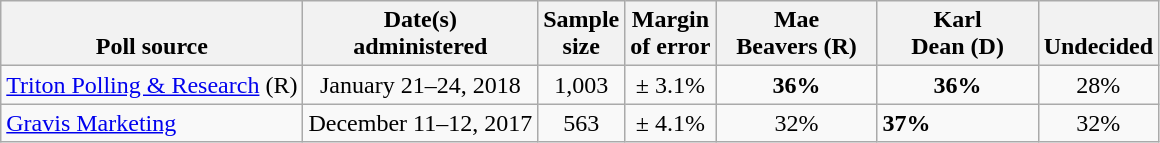<table class="wikitable">
<tr valign=bottom>
<th>Poll source</th>
<th>Date(s)<br>administered</th>
<th>Sample<br>size</th>
<th>Margin<br>of error</th>
<th style="width:100px;">Mae<br>Beavers (R)</th>
<th style="width:100px;">Karl<br>Dean (D)</th>
<th>Undecided</th>
</tr>
<tr>
<td><a href='#'>Triton Polling & Research</a> (R)</td>
<td align=center>January 21–24, 2018</td>
<td align=center>1,003</td>
<td align=center>± 3.1%</td>
<td align=center><strong>36%</strong></td>
<td align=center><strong>36%</strong></td>
<td align=center>28%</td>
</tr>
<tr>
<td><a href='#'>Gravis Marketing</a></td>
<td align=center>December 11–12, 2017</td>
<td align=center>563</td>
<td align=center>± 4.1%</td>
<td align=center>32%</td>
<td><strong>37%</strong></td>
<td align=center>32%</td>
</tr>
</table>
